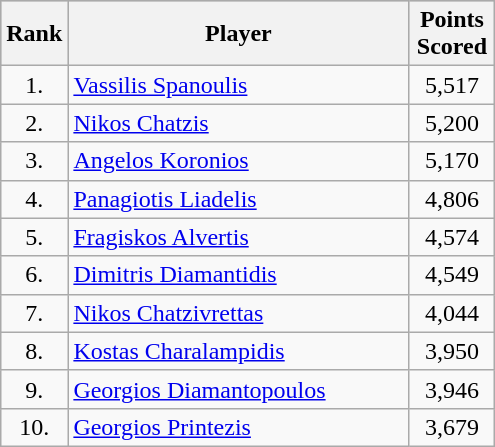<table class="wikitable"  style="text-align:center;">
<tr style="background:silver;">
<th style="width:20px;">Rank</th>
<th style="width:220px;">Player</th>
<th style="width:50px;">Points Scored</th>
</tr>
<tr>
<td>1.</td>
<td style="text-align:left"> <a href='#'>Vassilis Spanoulis</a></td>
<td>5,517</td>
</tr>
<tr>
<td>2.</td>
<td style="text-align:left"> <a href='#'>Nikos Chatzis</a></td>
<td>5,200</td>
</tr>
<tr>
<td>3.</td>
<td style="text-align:left"> <a href='#'>Angelos Koronios</a></td>
<td>5,170</td>
</tr>
<tr>
<td>4.</td>
<td style="text-align:left"> <a href='#'>Panagiotis Liadelis</a></td>
<td>4,806</td>
</tr>
<tr>
<td>5.</td>
<td style="text-align:left"> <a href='#'>Fragiskos Alvertis</a></td>
<td>4,574</td>
</tr>
<tr>
<td>6.</td>
<td style="text-align:left"> <a href='#'>Dimitris Diamantidis</a></td>
<td>4,549</td>
</tr>
<tr>
<td>7.</td>
<td style="text-align:left"> <a href='#'>Nikos Chatzivrettas</a></td>
<td>4,044</td>
</tr>
<tr>
<td>8.</td>
<td style="text-align:left"> <a href='#'>Kostas Charalampidis</a></td>
<td>3,950</td>
</tr>
<tr>
<td>9.</td>
<td style="text-align:left"> <a href='#'>Georgios Diamantopoulos</a></td>
<td>3,946</td>
</tr>
<tr>
<td>10.</td>
<td style="text-align:left"> <a href='#'>Georgios Printezis</a></td>
<td>3,679</td>
</tr>
</table>
